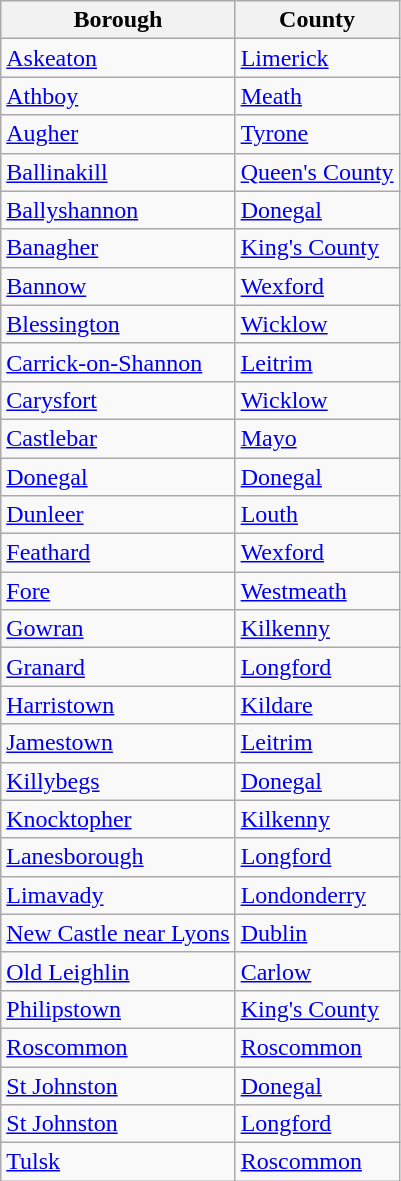<table class="wikitable">
<tr>
<th>Borough</th>
<th>County</th>
</tr>
<tr>
<td><a href='#'>Askeaton</a></td>
<td><a href='#'>Limerick</a></td>
</tr>
<tr>
<td><a href='#'>Athboy</a></td>
<td><a href='#'>Meath</a></td>
</tr>
<tr>
<td><a href='#'>Augher</a></td>
<td><a href='#'>Tyrone</a></td>
</tr>
<tr>
<td><a href='#'>Ballinakill</a></td>
<td><a href='#'>Queen's County</a></td>
</tr>
<tr>
<td><a href='#'>Ballyshannon</a></td>
<td><a href='#'>Donegal</a></td>
</tr>
<tr>
<td><a href='#'>Banagher</a></td>
<td><a href='#'>King's County</a></td>
</tr>
<tr>
<td><a href='#'>Bannow</a></td>
<td><a href='#'>Wexford</a></td>
</tr>
<tr>
<td><a href='#'>Blessington</a></td>
<td><a href='#'>Wicklow</a></td>
</tr>
<tr>
<td><a href='#'>Carrick-on-Shannon</a></td>
<td><a href='#'>Leitrim</a></td>
</tr>
<tr>
<td><a href='#'>Carysfort</a></td>
<td><a href='#'>Wicklow</a></td>
</tr>
<tr>
<td><a href='#'>Castlebar</a></td>
<td><a href='#'>Mayo</a></td>
</tr>
<tr>
<td><a href='#'>Donegal</a></td>
<td><a href='#'>Donegal</a></td>
</tr>
<tr>
<td><a href='#'>Dunleer</a></td>
<td><a href='#'>Louth</a></td>
</tr>
<tr>
<td><a href='#'>Feathard</a></td>
<td><a href='#'>Wexford</a></td>
</tr>
<tr>
<td><a href='#'>Fore</a></td>
<td><a href='#'>Westmeath</a></td>
</tr>
<tr>
<td><a href='#'>Gowran</a></td>
<td><a href='#'>Kilkenny</a></td>
</tr>
<tr>
<td><a href='#'>Granard</a></td>
<td><a href='#'>Longford</a></td>
</tr>
<tr>
<td><a href='#'>Harristown</a></td>
<td><a href='#'>Kildare</a></td>
</tr>
<tr>
<td><a href='#'>Jamestown</a></td>
<td><a href='#'>Leitrim</a></td>
</tr>
<tr>
<td><a href='#'>Killybegs</a></td>
<td><a href='#'>Donegal</a></td>
</tr>
<tr>
<td><a href='#'>Knocktopher</a></td>
<td><a href='#'>Kilkenny</a></td>
</tr>
<tr>
<td><a href='#'>Lanesborough</a></td>
<td><a href='#'>Longford</a></td>
</tr>
<tr>
<td><a href='#'>Limavady</a></td>
<td><a href='#'>Londonderry</a></td>
</tr>
<tr>
<td><a href='#'>New Castle near Lyons</a></td>
<td><a href='#'>Dublin</a></td>
</tr>
<tr>
<td><a href='#'>Old Leighlin</a></td>
<td><a href='#'>Carlow</a></td>
</tr>
<tr>
<td><a href='#'>Philipstown</a></td>
<td><a href='#'>King's County</a></td>
</tr>
<tr>
<td><a href='#'>Roscommon</a></td>
<td><a href='#'>Roscommon</a></td>
</tr>
<tr>
<td><a href='#'>St Johnston</a></td>
<td><a href='#'>Donegal</a></td>
</tr>
<tr>
<td><a href='#'>St Johnston</a></td>
<td><a href='#'>Longford</a></td>
</tr>
<tr>
<td><a href='#'>Tulsk</a></td>
<td><a href='#'>Roscommon</a></td>
</tr>
</table>
